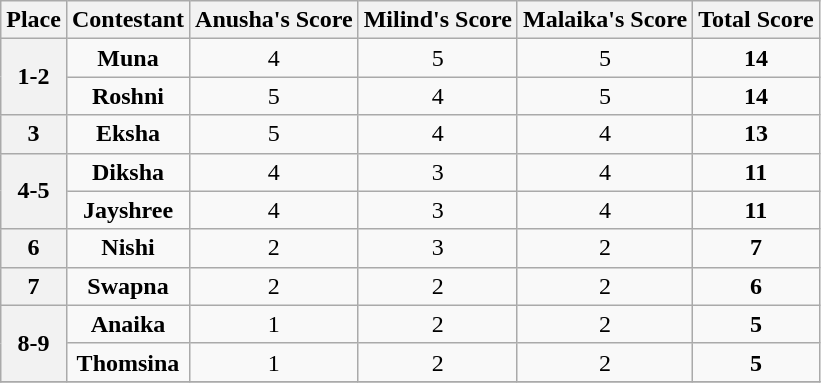<table class="wikitable" style="text-align:center">
<tr>
<th>Place</th>
<th>Contestant</th>
<th scope="col">Anusha's Score</th>
<th>Milind's Score</th>
<th>Malaika's Score</th>
<th>Total Score</th>
</tr>
<tr>
<th rowspan="2">1-2</th>
<td><strong>Muna</strong></td>
<td>4</td>
<td>5</td>
<td>5</td>
<td><strong>14</strong></td>
</tr>
<tr>
<td><strong>Roshni</strong></td>
<td>5</td>
<td>4</td>
<td>5</td>
<td><strong>14</strong></td>
</tr>
<tr>
<th>3</th>
<td><strong>Eksha</strong></td>
<td>5</td>
<td>4</td>
<td>4</td>
<td><strong>13</strong></td>
</tr>
<tr>
<th rowspan="2">4-5</th>
<td><strong>Diksha</strong></td>
<td>4</td>
<td>3</td>
<td>4</td>
<td><strong>11</strong></td>
</tr>
<tr>
<td><strong>Jayshree</strong></td>
<td>4</td>
<td>3</td>
<td>4</td>
<td><strong>11</strong></td>
</tr>
<tr>
<th>6</th>
<td><strong>Nishi</strong></td>
<td>2</td>
<td>3</td>
<td>2</td>
<td><strong>7</strong></td>
</tr>
<tr>
<th>7</th>
<td><strong>Swapna</strong></td>
<td>2</td>
<td>2</td>
<td>2</td>
<td><strong>6</strong></td>
</tr>
<tr>
<th rowspan="2">8-9</th>
<td><strong>Anaika</strong></td>
<td>1</td>
<td>2</td>
<td>2</td>
<td><strong>5</strong></td>
</tr>
<tr>
<td><strong>Thomsina</strong></td>
<td>1</td>
<td>2</td>
<td>2</td>
<td><strong>5</strong></td>
</tr>
<tr>
</tr>
</table>
